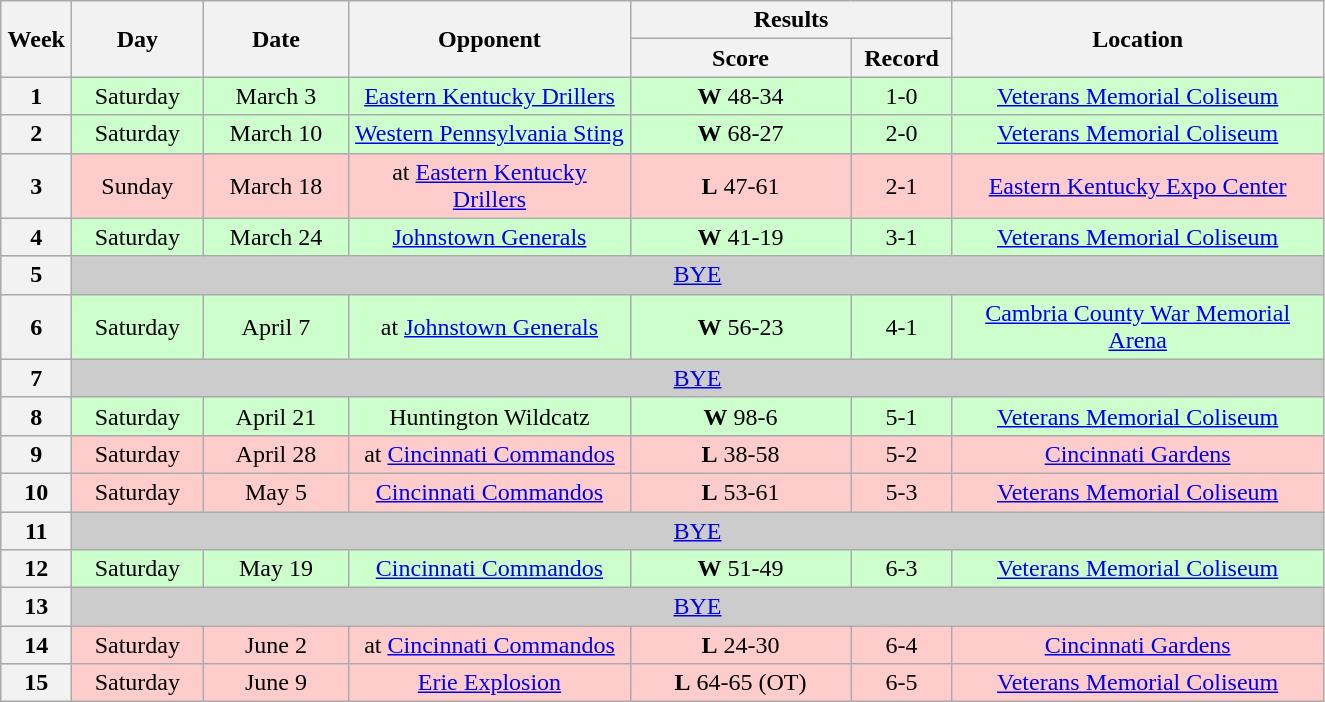<table class="wikitable">
<tr>
<th rowspan="2" width="40">Week</th>
<th rowspan="2" width="80">Day</th>
<th rowspan="2" width="90">Date</th>
<th rowspan="2" width="180">Opponent</th>
<th colspan="2" width="200">Results</th>
<th rowspan="2" width="240">Location</th>
</tr>
<tr>
<th width="140">Score</th>
<th width="60">Record</th>
</tr>
<tr align="center" bgcolor="#CCFFCC">
<th>1</th>
<td>Saturday</td>
<td>March 3</td>
<td><a href='#'>Eastern Kentucky Drillers</a></td>
<td><strong>W</strong> 48-34</td>
<td>1-0</td>
<td><a href='#'>Veterans Memorial Coliseum</a></td>
</tr>
<tr align="center" bgcolor="#CCFFCC">
<th>2</th>
<td>Saturday</td>
<td>March 10</td>
<td><a href='#'>Western Pennsylvania Sting</a></td>
<td><strong>W</strong> 68-27</td>
<td>2-0</td>
<td><a href='#'>Veterans Memorial Coliseum</a></td>
</tr>
<tr align="center" bgcolor="#FFCCCC">
<th>3</th>
<td>Sunday</td>
<td>March 18</td>
<td>at <a href='#'>Eastern Kentucky Drillers</a></td>
<td><strong>L</strong> 47-61</td>
<td>2-1</td>
<td><a href='#'>Eastern Kentucky Expo Center</a></td>
</tr>
<tr align="center" bgcolor="#CCFFCC">
<th>4</th>
<td>Saturday</td>
<td>March 24</td>
<td><a href='#'>Johnstown Generals</a></td>
<td><strong>W</strong> 41-19</td>
<td>3-1</td>
<td><a href='#'>Veterans Memorial Coliseum</a></td>
</tr>
<tr align="center" bgcolor="#CCCCCC">
<th>5</th>
<td colSpan=6><a href='#'>BYE</a></td>
</tr>
<tr align="center" bgcolor="#CCFFCC">
<th>6</th>
<td>Saturday</td>
<td>April 7</td>
<td>at <a href='#'>Johnstown Generals</a></td>
<td><strong>W</strong> 56-23</td>
<td>4-1</td>
<td><a href='#'>Cambria County War Memorial Arena</a></td>
</tr>
<tr align="center" bgcolor="#CCCCCC">
<th>7</th>
<td colSpan=6><a href='#'>BYE</a></td>
</tr>
<tr align="center" bgcolor="#CCFFCC">
<th>8</th>
<td>Saturday</td>
<td>April 21</td>
<td>Huntington Wildcatz</td>
<td><strong>W</strong> 98-6</td>
<td>5-1</td>
<td><a href='#'>Veterans Memorial Coliseum</a></td>
</tr>
<tr align="center" bgcolor="#FFCCCC">
<th>9</th>
<td>Saturday</td>
<td>April 28</td>
<td>at <a href='#'>Cincinnati Commandos</a></td>
<td><strong>L</strong> 38-58</td>
<td>5-2</td>
<td><a href='#'>Cincinnati Gardens</a></td>
</tr>
<tr align="center" bgcolor="#FFCCCC">
<th>10</th>
<td>Saturday</td>
<td>May 5</td>
<td><a href='#'>Cincinnati Commandos</a></td>
<td><strong>L</strong> 53-61</td>
<td>5-3</td>
<td><a href='#'>Veterans Memorial Coliseum</a></td>
</tr>
<tr align="center" bgcolor="#CCCCCC">
<th>11</th>
<td colSpan=6><a href='#'>BYE</a></td>
</tr>
<tr align="center" bgcolor="#CCFFCC">
<th>12</th>
<td>Saturday</td>
<td>May 19</td>
<td><a href='#'>Cincinnati Commandos</a></td>
<td><strong>W</strong> 51-49</td>
<td>6-3</td>
<td><a href='#'>Veterans Memorial Coliseum</a></td>
</tr>
<tr align="center" bgcolor="#CCCCCC">
<th>13</th>
<td colSpan=6><a href='#'>BYE</a></td>
</tr>
<tr align="center" bgcolor="#FFCCCC">
<th>14</th>
<td>Saturday</td>
<td>June 2</td>
<td>at <a href='#'>Cincinnati Commandos</a></td>
<td><strong>L</strong> 24-30</td>
<td>6-4</td>
<td><a href='#'>Cincinnati Gardens</a></td>
</tr>
<tr align="center" bgcolor="#FFCCCC">
<th>15</th>
<td>Saturday</td>
<td>June 9</td>
<td><a href='#'>Erie Explosion</a></td>
<td><strong>L</strong> 64-65 (OT)</td>
<td>6-5</td>
<td><a href='#'>Veterans Memorial Coliseum</a></td>
</tr>
</table>
